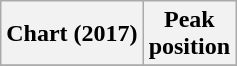<table class="wikitable plainrowheaders">
<tr>
<th scope="col">Chart (2017)</th>
<th scope="col">Peak<br>position</th>
</tr>
<tr>
</tr>
</table>
